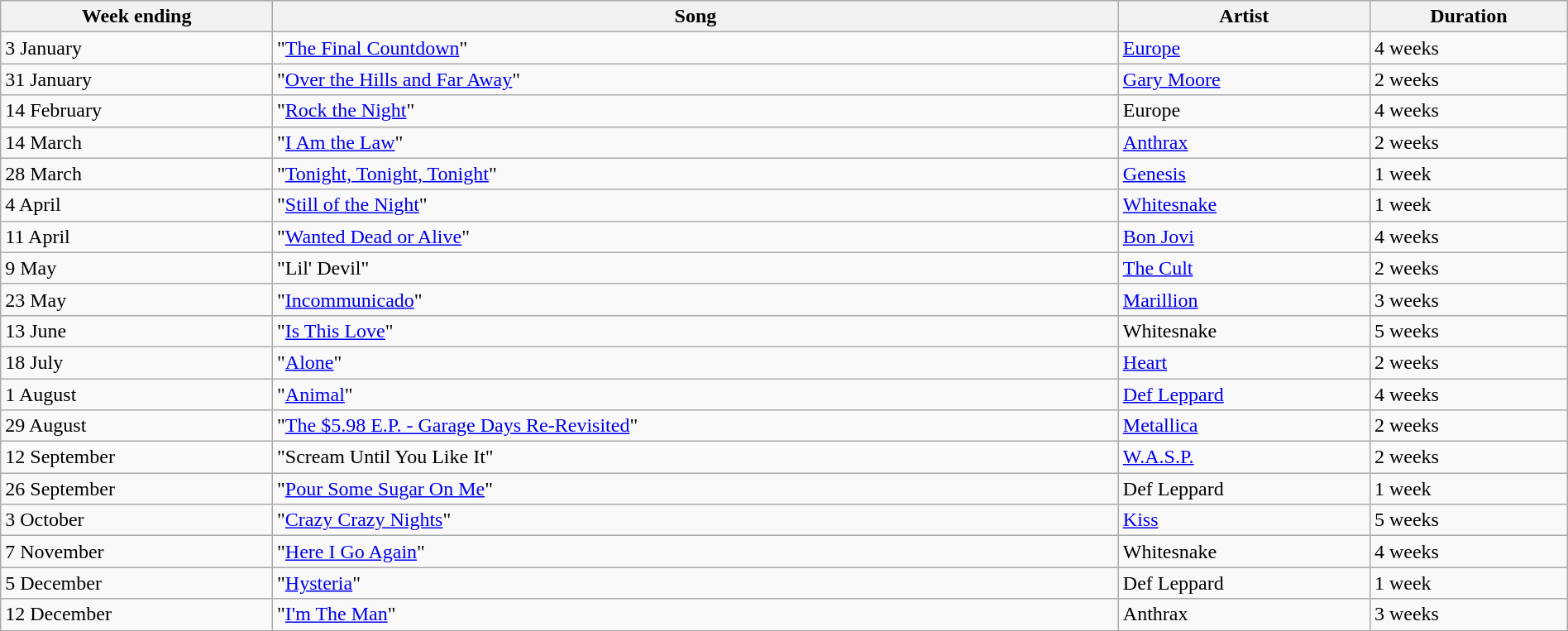<table width="100%" class=wikitable>
<tr>
<th>Week ending</th>
<th>Song</th>
<th>Artist</th>
<th>Duration</th>
</tr>
<tr>
<td>3 January</td>
<td>"<a href='#'>The Final Countdown</a>"</td>
<td><a href='#'>Europe</a></td>
<td>4 weeks</td>
</tr>
<tr>
<td>31 January</td>
<td>"<a href='#'>Over the Hills and Far Away</a>"</td>
<td><a href='#'>Gary Moore</a></td>
<td>2 weeks</td>
</tr>
<tr>
<td>14 February</td>
<td>"<a href='#'>Rock the Night</a>"</td>
<td>Europe</td>
<td>4 weeks</td>
</tr>
<tr>
<td>14 March</td>
<td>"<a href='#'>I Am the Law</a>"</td>
<td><a href='#'>Anthrax</a></td>
<td>2 weeks</td>
</tr>
<tr>
<td>28 March</td>
<td>"<a href='#'>Tonight, Tonight, Tonight</a>"</td>
<td><a href='#'>Genesis</a></td>
<td>1 week</td>
</tr>
<tr>
<td>4 April</td>
<td>"<a href='#'>Still of the Night</a>"</td>
<td><a href='#'>Whitesnake</a></td>
<td>1 week</td>
</tr>
<tr>
<td>11 April</td>
<td>"<a href='#'>Wanted Dead or Alive</a>"</td>
<td><a href='#'>Bon Jovi</a></td>
<td>4 weeks</td>
</tr>
<tr>
<td>9 May</td>
<td>"Lil' Devil"</td>
<td><a href='#'>The Cult</a></td>
<td>2 weeks</td>
</tr>
<tr>
<td>23 May</td>
<td>"<a href='#'>Incommunicado</a>"</td>
<td><a href='#'>Marillion</a></td>
<td>3 weeks</td>
</tr>
<tr>
<td>13 June</td>
<td>"<a href='#'>Is This Love</a>"</td>
<td>Whitesnake</td>
<td>5 weeks</td>
</tr>
<tr>
<td>18 July</td>
<td>"<a href='#'>Alone</a>"</td>
<td><a href='#'>Heart</a></td>
<td>2 weeks</td>
</tr>
<tr>
<td>1 August</td>
<td>"<a href='#'>Animal</a>"</td>
<td><a href='#'>Def Leppard</a></td>
<td>4 weeks</td>
</tr>
<tr>
<td>29 August</td>
<td>"<a href='#'>The $5.98 E.P. - Garage Days Re-Revisited</a>"</td>
<td><a href='#'>Metallica</a></td>
<td>2 weeks</td>
</tr>
<tr>
<td>12 September</td>
<td>"Scream Until You Like It"</td>
<td><a href='#'>W.A.S.P.</a></td>
<td>2 weeks</td>
</tr>
<tr>
<td>26 September</td>
<td>"<a href='#'>Pour Some Sugar On Me</a>"</td>
<td>Def Leppard</td>
<td>1 week</td>
</tr>
<tr>
<td>3 October</td>
<td>"<a href='#'>Crazy Crazy Nights</a>"</td>
<td><a href='#'>Kiss</a></td>
<td>5 weeks</td>
</tr>
<tr>
<td>7 November</td>
<td>"<a href='#'>Here I Go Again</a>"</td>
<td>Whitesnake</td>
<td>4 weeks</td>
</tr>
<tr>
<td>5 December</td>
<td>"<a href='#'>Hysteria</a>"</td>
<td>Def Leppard</td>
<td>1 week</td>
</tr>
<tr>
<td>12 December</td>
<td>"<a href='#'>I'm The Man</a>"</td>
<td>Anthrax</td>
<td>3 weeks</td>
</tr>
</table>
